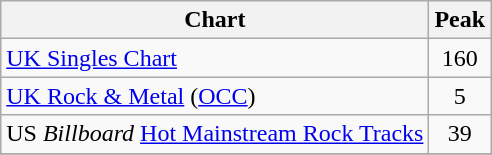<table class="wikitable sortable" style="margin:0 2em 2em 0;">
<tr>
<th>Chart</th>
<th>Peak</th>
</tr>
<tr>
<td><a href='#'>UK Singles Chart</a></td>
<td align="center">160</td>
</tr>
<tr>
<td scope="row"><a href='#'>UK Rock & Metal</a> (<a href='#'>OCC</a>)</td>
<td align="center">5</td>
</tr>
<tr>
<td>US <em>Billboard</em> <a href='#'>Hot Mainstream Rock Tracks</a></td>
<td align="center">39</td>
</tr>
<tr>
</tr>
</table>
